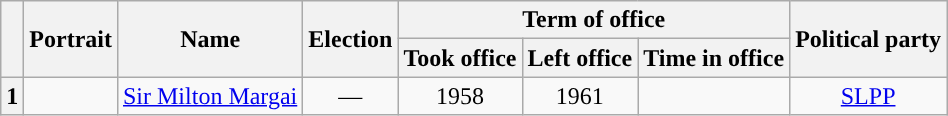<table class="wikitable" style="text-align:center">
<tr>
<th rowspan="2"></th>
<th rowspan="2">Portrait</th>
<th rowspan="2">Name<br></th>
<th rowspan="2">Election</th>
<th colspan="3">Term of office</th>
<th rowspan="2">Political party</th>
</tr>
<tr>
<th>Took office</th>
<th>Left office</th>
<th>Time in office</th>
</tr>
<tr>
<th style="background:">1</th>
<td></td>
<td><a href='#'>Sir Milton Margai</a><br></td>
<td>—</td>
<td> 1958</td>
<td> 1961</td>
<td></td>
<td><a href='#'>SLPP</a></td>
</tr>
</table>
